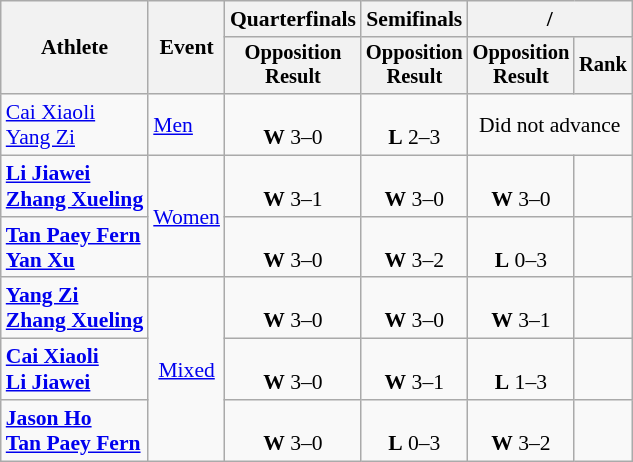<table class="wikitable" style="font-size:90%;">
<tr>
<th rowspan="2">Athlete</th>
<th rowspan="2">Event</th>
<th>Quarterfinals</th>
<th>Semifinals</th>
<th colspan="2"> / </th>
</tr>
<tr style="font-size:95%">
<th>Opposition<br>Result</th>
<th>Opposition<br>Result</th>
<th>Opposition<br>Result</th>
<th>Rank</th>
</tr>
<tr align="center">
<td align="left"><a href='#'>Cai Xiaoli</a><br><a href='#'>Yang Zi</a></td>
<td align="left"><a href='#'>Men</a></td>
<td><br><strong>W</strong> 3–0</td>
<td><br><strong>L</strong> 2–3</td>
<td colspan="2">Did not advance</td>
</tr>
<tr align="center">
<td align="left"><strong><a href='#'>Li Jiawei</a></strong><br><strong><a href='#'>Zhang Xueling</a></strong></td>
<td rowspan="2"><a href='#'>Women</a></td>
<td><br><strong>W</strong> 3–1</td>
<td><br><strong>W</strong> 3–0</td>
<td><br><strong>W</strong> 3–0</td>
<td></td>
</tr>
<tr align="center">
<td align="left"><strong><a href='#'>Tan Paey Fern</a><br><a href='#'>Yan Xu</a></strong></td>
<td><br><strong>W</strong> 3–0</td>
<td><br><strong>W</strong> 3–2</td>
<td><br><strong>L</strong> 0–3</td>
<td></td>
</tr>
<tr align="center">
<td align="left"><strong><a href='#'>Yang Zi</a></strong><br><strong><a href='#'>Zhang Xueling</a></strong></td>
<td rowspan="3"><a href='#'>Mixed</a></td>
<td><br><strong>W</strong> 3–0</td>
<td><br><strong>W</strong> 3–0</td>
<td><br><strong>W</strong> 3–1</td>
<td></td>
</tr>
<tr align="center">
<td align="left"><strong><a href='#'>Cai Xiaoli</a></strong><br><strong><a href='#'>Li Jiawei</a></strong></td>
<td><br><strong>W</strong> 3–0</td>
<td><br><strong>W</strong> 3–1</td>
<td><br><strong>L</strong> 1–3</td>
<td></td>
</tr>
<tr align="center">
<td align="left"><strong><a href='#'>Jason Ho</a></strong><br><strong><a href='#'>Tan Paey Fern</a></strong></td>
<td><br><strong>W</strong> 3–0</td>
<td><br><strong>L</strong> 0–3</td>
<td><br><strong>W</strong> 3–2</td>
<td></td>
</tr>
</table>
